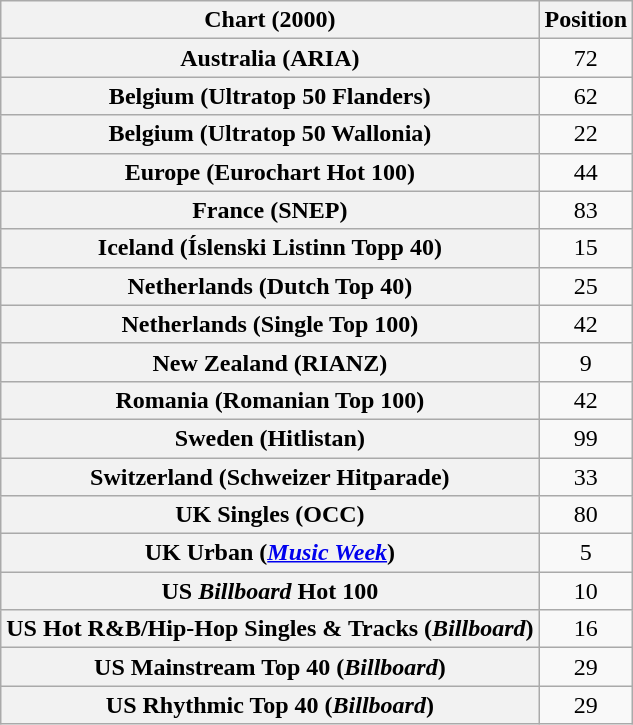<table class="wikitable sortable plainrowheaders" style="text-align:center">
<tr>
<th>Chart (2000)</th>
<th>Position</th>
</tr>
<tr>
<th scope="row">Australia (ARIA)</th>
<td>72</td>
</tr>
<tr>
<th scope="row">Belgium (Ultratop 50 Flanders)</th>
<td>62</td>
</tr>
<tr>
<th scope="row">Belgium (Ultratop 50 Wallonia)</th>
<td>22</td>
</tr>
<tr>
<th scope="row">Europe (Eurochart Hot 100)</th>
<td>44</td>
</tr>
<tr>
<th scope="row">France (SNEP)</th>
<td>83</td>
</tr>
<tr>
<th scope="row">Iceland (Íslenski Listinn Topp 40)</th>
<td>15</td>
</tr>
<tr>
<th scope="row">Netherlands (Dutch Top 40)</th>
<td>25</td>
</tr>
<tr>
<th scope="row">Netherlands (Single Top 100)</th>
<td>42</td>
</tr>
<tr>
<th scope="row">New Zealand (RIANZ)</th>
<td>9</td>
</tr>
<tr>
<th scope="row">Romania (Romanian Top 100)</th>
<td>42</td>
</tr>
<tr>
<th scope="row">Sweden (Hitlistan)</th>
<td>99</td>
</tr>
<tr>
<th scope="row">Switzerland (Schweizer Hitparade)</th>
<td>33</td>
</tr>
<tr>
<th scope="row">UK Singles (OCC)</th>
<td>80</td>
</tr>
<tr>
<th scope="row">UK Urban (<em><a href='#'>Music Week</a></em>)</th>
<td>5</td>
</tr>
<tr>
<th scope="row">US <em>Billboard</em> Hot 100</th>
<td>10</td>
</tr>
<tr>
<th scope="row">US Hot R&B/Hip-Hop Singles & Tracks (<em>Billboard</em>)</th>
<td>16</td>
</tr>
<tr>
<th scope="row">US Mainstream Top 40 (<em>Billboard</em>)</th>
<td>29</td>
</tr>
<tr>
<th scope="row">US Rhythmic Top 40 (<em>Billboard</em>)</th>
<td>29</td>
</tr>
</table>
